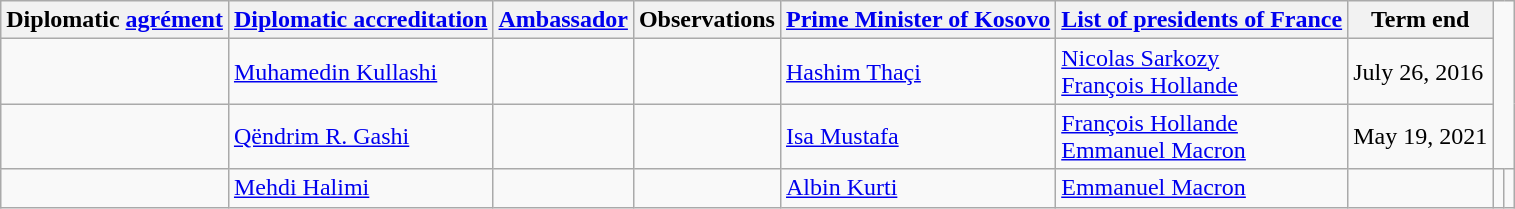<table class="wikitable sortable">
<tr>
<th>Diplomatic <a href='#'>agrément</a></th>
<th><a href='#'>Diplomatic accreditation</a></th>
<th><a href='#'>Ambassador</a></th>
<th>Observations</th>
<th><a href='#'>Prime Minister of Kosovo</a></th>
<th><a href='#'>List of presidents of France</a></th>
<th>Term end</th>
</tr>
<tr>
<td></td>
<td><a href='#'>Muhamedin Kullashi</a></td>
<td></td>
<td></td>
<td><a href='#'>Hashim Thaçi</a></td>
<td><a href='#'>Nicolas Sarkozy</a><br><a href='#'>François Hollande</a></td>
<td>July 26, 2016</td>
</tr>
<tr>
<td></td>
<td><a href='#'>Qëndrim R. Gashi</a></td>
<td></td>
<td></td>
<td><a href='#'>Isa Mustafa</a></td>
<td><a href='#'>François Hollande</a><br><a href='#'>Emmanuel Macron</a></td>
<td>May 19, 2021</td>
</tr>
<tr>
<td></td>
<td><a href='#'>Mehdi Halimi</a></td>
<td></td>
<td></td>
<td><a href='#'>Albin Kurti</a></td>
<td><a href='#'>Emmanuel Macron</a></td>
<td></td>
<td></td>
<td></td>
</tr>
</table>
